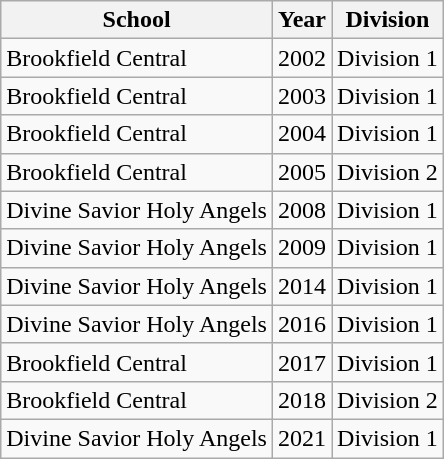<table class="wikitable">
<tr>
<th>School</th>
<th>Year</th>
<th>Division</th>
</tr>
<tr>
<td>Brookfield Central</td>
<td>2002</td>
<td>Division 1</td>
</tr>
<tr>
<td>Brookfield Central</td>
<td>2003</td>
<td>Division 1</td>
</tr>
<tr>
<td>Brookfield Central</td>
<td>2004</td>
<td>Division 1</td>
</tr>
<tr>
<td>Brookfield Central</td>
<td>2005</td>
<td>Division 2</td>
</tr>
<tr>
<td>Divine Savior Holy Angels</td>
<td>2008</td>
<td>Division 1</td>
</tr>
<tr>
<td>Divine Savior Holy Angels</td>
<td>2009</td>
<td>Division 1</td>
</tr>
<tr>
<td>Divine Savior Holy Angels</td>
<td>2014</td>
<td>Division 1</td>
</tr>
<tr>
<td>Divine Savior Holy Angels</td>
<td>2016</td>
<td>Division 1</td>
</tr>
<tr>
<td>Brookfield Central</td>
<td>2017</td>
<td>Division 1</td>
</tr>
<tr>
<td>Brookfield Central</td>
<td>2018</td>
<td>Division 2</td>
</tr>
<tr>
<td>Divine Savior Holy Angels</td>
<td>2021</td>
<td>Division 1</td>
</tr>
</table>
